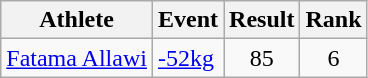<table class="wikitable">
<tr>
<th>Athlete</th>
<th>Event</th>
<th>Result</th>
<th>Rank</th>
</tr>
<tr align=center>
<td align=left><a href='#'>Fatama Allawi</a></td>
<td align=left><a href='#'>-52kg</a></td>
<td>85</td>
<td>6</td>
</tr>
</table>
